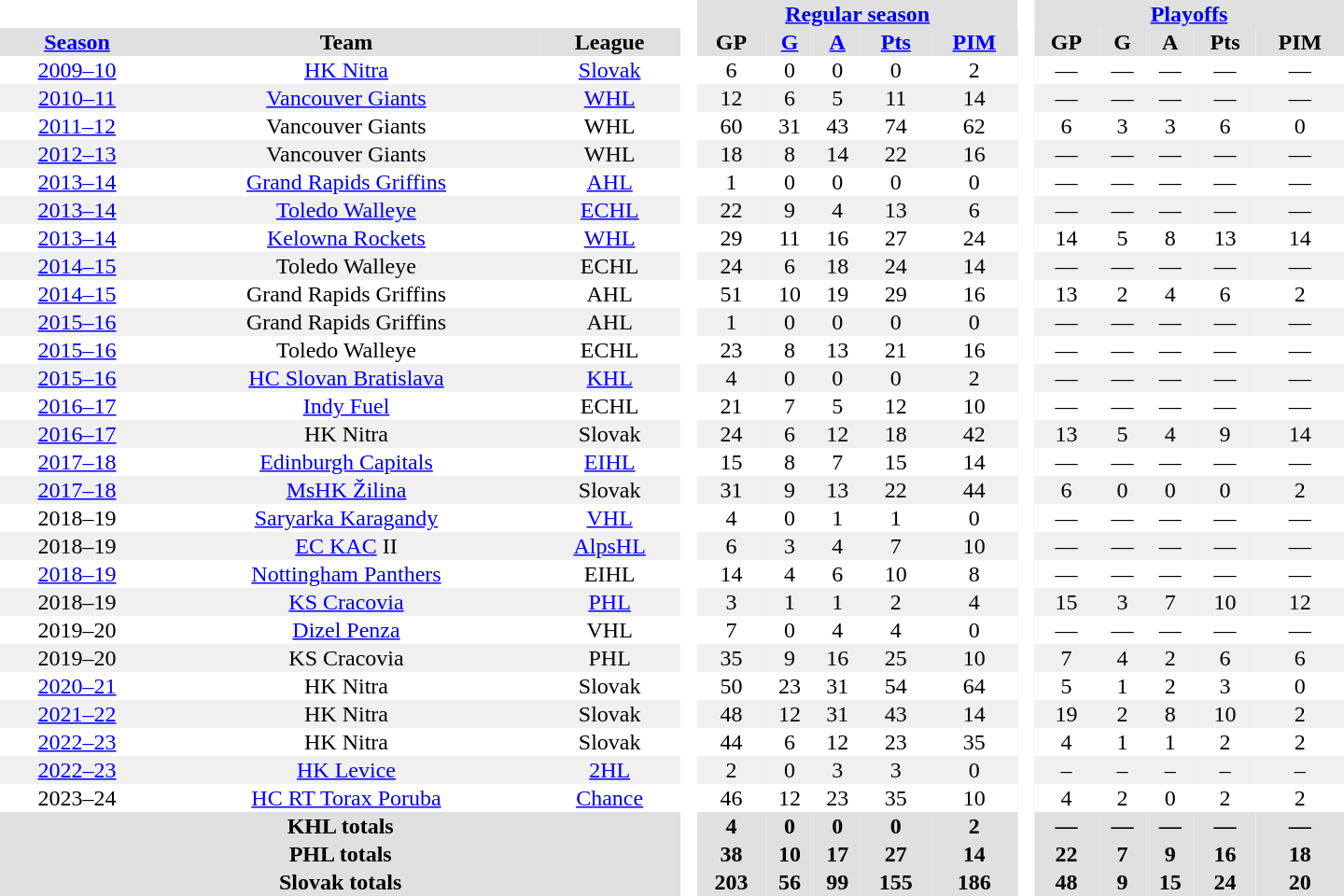<table border="0" cellpadding="1" cellspacing="0" style="text-align:center; width:60em">
<tr bgcolor="#e0e0e0">
<th colspan="3" bgcolor="#ffffff"> </th>
<th rowspan="99" bgcolor="#ffffff"> </th>
<th colspan="5"><a href='#'>Regular season</a></th>
<th rowspan="99" bgcolor="#ffffff"> </th>
<th colspan="5"><a href='#'>Playoffs</a></th>
</tr>
<tr bgcolor="#e0e0e0">
<th ALIGN="center"><a href='#'>Season</a></th>
<th ALIGN="center">Team</th>
<th ALIGN="center">League</th>
<th ALIGN="center">GP</th>
<th ALIGN="center"><a href='#'>G</a></th>
<th ALIGN="center"><a href='#'>A</a></th>
<th ALIGN="center"><a href='#'>Pts</a></th>
<th ALIGN="center"><a href='#'>PIM</a></th>
<th ALIGN="center">GP</th>
<th ALIGN="center">G</th>
<th ALIGN="center">A</th>
<th ALIGN="center">Pts</th>
<th ALIGN="center">PIM</th>
</tr>
<tr ALIGN="center">
<td><a href='#'>2009–10</a></td>
<td><a href='#'>HK Nitra</a></td>
<td><a href='#'>Slovak</a></td>
<td>6</td>
<td>0</td>
<td>0</td>
<td>0</td>
<td>2</td>
<td>—</td>
<td>—</td>
<td>—</td>
<td>—</td>
<td>—</td>
</tr>
<tr ALIGN="center" bgcolor="#f0f0f0">
<td><a href='#'>2010–11</a></td>
<td><a href='#'>Vancouver Giants</a></td>
<td><a href='#'>WHL</a></td>
<td>12</td>
<td>6</td>
<td>5</td>
<td>11</td>
<td>14</td>
<td>—</td>
<td>—</td>
<td>—</td>
<td>—</td>
<td>—</td>
</tr>
<tr ALIGN="center">
<td><a href='#'>2011–12</a></td>
<td>Vancouver Giants</td>
<td>WHL</td>
<td>60</td>
<td>31</td>
<td>43</td>
<td>74</td>
<td>62</td>
<td>6</td>
<td>3</td>
<td>3</td>
<td>6</td>
<td>0</td>
</tr>
<tr ALIGN="center" bgcolor="#f0f0f0">
<td><a href='#'>2012–13</a></td>
<td>Vancouver Giants</td>
<td>WHL</td>
<td>18</td>
<td>8</td>
<td>14</td>
<td>22</td>
<td>16</td>
<td>—</td>
<td>—</td>
<td>—</td>
<td>—</td>
<td>—</td>
</tr>
<tr ALIGN="center">
<td><a href='#'>2013–14</a></td>
<td><a href='#'>Grand Rapids Griffins</a></td>
<td><a href='#'>AHL</a></td>
<td>1</td>
<td>0</td>
<td>0</td>
<td>0</td>
<td>0</td>
<td>—</td>
<td>—</td>
<td>—</td>
<td>—</td>
<td>—</td>
</tr>
<tr ALIGN="center" bgcolor="#f0f0f0">
<td><a href='#'>2013–14</a></td>
<td><a href='#'>Toledo Walleye</a></td>
<td><a href='#'>ECHL</a></td>
<td>22</td>
<td>9</td>
<td>4</td>
<td>13</td>
<td>6</td>
<td>—</td>
<td>—</td>
<td>—</td>
<td>—</td>
<td>—</td>
</tr>
<tr ALIGN="center">
<td><a href='#'>2013–14</a></td>
<td><a href='#'>Kelowna Rockets</a></td>
<td><a href='#'>WHL</a></td>
<td>29</td>
<td>11</td>
<td>16</td>
<td>27</td>
<td>24</td>
<td>14</td>
<td>5</td>
<td>8</td>
<td>13</td>
<td>14</td>
</tr>
<tr ALIGN="center" bgcolor="#f0f0f0">
<td><a href='#'>2014–15</a></td>
<td>Toledo Walleye</td>
<td>ECHL</td>
<td>24</td>
<td>6</td>
<td>18</td>
<td>24</td>
<td>14</td>
<td>—</td>
<td>—</td>
<td>—</td>
<td>—</td>
<td>—</td>
</tr>
<tr ALIGN="center">
<td><a href='#'>2014–15</a></td>
<td>Grand Rapids Griffins</td>
<td>AHL</td>
<td>51</td>
<td>10</td>
<td>19</td>
<td>29</td>
<td>16</td>
<td>13</td>
<td>2</td>
<td>4</td>
<td>6</td>
<td>2</td>
</tr>
<tr ALIGN="center" bgcolor="#f0f0f0">
<td><a href='#'>2015–16</a></td>
<td>Grand Rapids Griffins</td>
<td>AHL</td>
<td>1</td>
<td>0</td>
<td>0</td>
<td>0</td>
<td>0</td>
<td>—</td>
<td>—</td>
<td>—</td>
<td>—</td>
<td>—</td>
</tr>
<tr ALIGN="center">
<td><a href='#'>2015–16</a></td>
<td>Toledo Walleye</td>
<td>ECHL</td>
<td>23</td>
<td>8</td>
<td>13</td>
<td>21</td>
<td>16</td>
<td>—</td>
<td>—</td>
<td>—</td>
<td>—</td>
<td>—</td>
</tr>
<tr ALIGN="center" bgcolor="#f0f0f0">
<td><a href='#'>2015–16</a></td>
<td><a href='#'>HC Slovan Bratislava</a></td>
<td><a href='#'>KHL</a></td>
<td>4</td>
<td>0</td>
<td>0</td>
<td>0</td>
<td>2</td>
<td>—</td>
<td>—</td>
<td>—</td>
<td>—</td>
<td>—</td>
</tr>
<tr ALIGN="center">
<td><a href='#'>2016–17</a></td>
<td><a href='#'>Indy Fuel</a></td>
<td>ECHL</td>
<td>21</td>
<td>7</td>
<td>5</td>
<td>12</td>
<td>10</td>
<td>—</td>
<td>—</td>
<td>—</td>
<td>—</td>
<td>—</td>
</tr>
<tr>
</tr>
<tr ALIGN="center" bgcolor="#f0f0f0">
<td><a href='#'>2016–17</a></td>
<td>HK Nitra</td>
<td>Slovak</td>
<td>24</td>
<td>6</td>
<td>12</td>
<td>18</td>
<td>42</td>
<td>13</td>
<td>5</td>
<td>4</td>
<td>9</td>
<td>14</td>
</tr>
<tr>
</tr>
<tr ALIGN="center">
<td><a href='#'>2017–18</a></td>
<td><a href='#'>Edinburgh Capitals</a></td>
<td><a href='#'>EIHL</a></td>
<td>15</td>
<td>8</td>
<td>7</td>
<td>15</td>
<td>14</td>
<td>—</td>
<td>—</td>
<td>—</td>
<td>—</td>
<td>—</td>
</tr>
<tr>
</tr>
<tr ALIGN="center" bgcolor="#f0f0f0">
<td><a href='#'>2017–18</a></td>
<td><a href='#'>MsHK Žilina</a></td>
<td>Slovak</td>
<td>31</td>
<td>9</td>
<td>13</td>
<td>22</td>
<td>44</td>
<td>6</td>
<td>0</td>
<td>0</td>
<td>0</td>
<td>2</td>
</tr>
<tr>
</tr>
<tr ALIGN="center">
<td>2018–19</td>
<td><a href='#'>Saryarka Karagandy</a></td>
<td><a href='#'>VHL</a></td>
<td>4</td>
<td>0</td>
<td>1</td>
<td>1</td>
<td>0</td>
<td>—</td>
<td>—</td>
<td>—</td>
<td>—</td>
<td>—</td>
</tr>
<tr>
</tr>
<tr ALIGN="center" bgcolor="#f0f0f0">
<td>2018–19</td>
<td><a href='#'>EC KAC</a> II</td>
<td><a href='#'>AlpsHL</a></td>
<td>6</td>
<td>3</td>
<td>4</td>
<td>7</td>
<td>10</td>
<td>—</td>
<td>—</td>
<td>—</td>
<td>—</td>
<td>—</td>
</tr>
<tr>
</tr>
<tr ALIGN="center">
<td><a href='#'>2018–19</a></td>
<td><a href='#'>Nottingham Panthers</a></td>
<td>EIHL</td>
<td>14</td>
<td>4</td>
<td>6</td>
<td>10</td>
<td>8</td>
<td>—</td>
<td>—</td>
<td>—</td>
<td>—</td>
<td>—</td>
</tr>
<tr>
</tr>
<tr ALIGN="center" bgcolor="#f0f0f0">
<td>2018–19</td>
<td><a href='#'>KS Cracovia</a></td>
<td><a href='#'>PHL</a></td>
<td>3</td>
<td>1</td>
<td>1</td>
<td>2</td>
<td>4</td>
<td>15</td>
<td>3</td>
<td>7</td>
<td>10</td>
<td>12</td>
</tr>
<tr>
</tr>
<tr ALIGN="center">
<td>2019–20</td>
<td><a href='#'>Dizel Penza</a></td>
<td>VHL</td>
<td>7</td>
<td>0</td>
<td>4</td>
<td>4</td>
<td>0</td>
<td>—</td>
<td>—</td>
<td>—</td>
<td>—</td>
<td>—</td>
</tr>
<tr>
</tr>
<tr ALIGN="center" bgcolor="#f0f0f0">
<td>2019–20</td>
<td>KS Cracovia</td>
<td>PHL</td>
<td>35</td>
<td>9</td>
<td>16</td>
<td>25</td>
<td>10</td>
<td>7</td>
<td>4</td>
<td>2</td>
<td>6</td>
<td>6</td>
</tr>
<tr>
<td><a href='#'>2020–21</a></td>
<td>HK Nitra</td>
<td>Slovak</td>
<td>50</td>
<td>23</td>
<td>31</td>
<td>54</td>
<td>64</td>
<td>5</td>
<td>1</td>
<td>2</td>
<td>3</td>
<td>0</td>
</tr>
<tr bgcolor="#f0f0f0">
<td><a href='#'>2021–22</a></td>
<td>HK Nitra</td>
<td>Slovak</td>
<td>48</td>
<td>12</td>
<td>31</td>
<td>43</td>
<td>14</td>
<td>19</td>
<td>2</td>
<td>8</td>
<td>10</td>
<td>2</td>
</tr>
<tr>
<td><a href='#'>2022–23</a></td>
<td>HK Nitra</td>
<td>Slovak</td>
<td>44</td>
<td>6</td>
<td>12</td>
<td>23</td>
<td>35</td>
<td>4</td>
<td>1</td>
<td>1</td>
<td>2</td>
<td>2</td>
</tr>
<tr bgcolor="#f0f0f0">
<td><a href='#'>2022–23</a></td>
<td><a href='#'>HK Levice</a></td>
<td><a href='#'>2HL</a></td>
<td>2</td>
<td>0</td>
<td>3</td>
<td>3</td>
<td>0</td>
<td>–</td>
<td>–</td>
<td>–</td>
<td>–</td>
<td>–</td>
</tr>
<tr>
<td>2023–24</td>
<td><a href='#'>HC RT Torax Poruba</a></td>
<td><a href='#'>Chance</a></td>
<td>46</td>
<td>12</td>
<td>23</td>
<td>35</td>
<td>10</td>
<td>4</td>
<td>2</td>
<td>0</td>
<td>2</td>
<td>2</td>
</tr>
<tr style="background:#e0e0e0;">
<th colspan="3">KHL totals</th>
<th>4</th>
<th>0</th>
<th>0</th>
<th>0</th>
<th>2</th>
<th>—</th>
<th>—</th>
<th>—</th>
<th>—</th>
<th>—</th>
</tr>
<tr style="background:#e0e0e0;">
<th colspan="3">PHL totals</th>
<th>38</th>
<th>10</th>
<th>17</th>
<th>27</th>
<th>14</th>
<th>22</th>
<th>7</th>
<th>9</th>
<th>16</th>
<th>18</th>
</tr>
<tr style="background:#e0e0e0;">
<th colspan="3">Slovak totals</th>
<th>203</th>
<th>56</th>
<th>99</th>
<th>155</th>
<th>186</th>
<th>48</th>
<th>9</th>
<th>15</th>
<th>24</th>
<th>20</th>
</tr>
</table>
